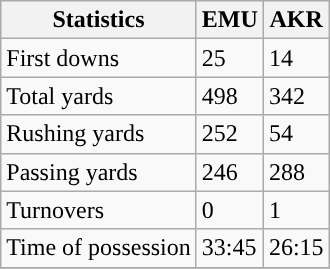<table class="wikitable">
<tr>
<th>Statistics</th>
<th>EMU</th>
<th>AKR</th>
</tr>
<tr>
<td>First downs</td>
<td>25</td>
<td>14</td>
</tr>
<tr>
<td>Total yards</td>
<td>498</td>
<td>342</td>
</tr>
<tr>
<td>Rushing yards</td>
<td>252</td>
<td>54</td>
</tr>
<tr>
<td>Passing yards</td>
<td>246</td>
<td>288</td>
</tr>
<tr>
<td>Turnovers</td>
<td>0</td>
<td>1</td>
</tr>
<tr>
<td>Time of possession</td>
<td>33:45</td>
<td>26:15</td>
</tr>
<tr>
</tr>
</table>
